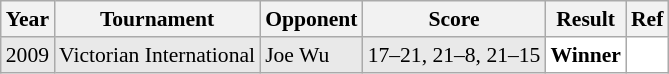<table class="sortable wikitable" style="font-size: 90%">
<tr>
<th>Year</th>
<th>Tournament</th>
<th>Opponent</th>
<th>Score</th>
<th>Result</th>
<th>Ref</th>
</tr>
<tr style="background:#E9E9E9">
<td align="center">2009</td>
<td align="left">Victorian International</td>
<td align="left"> Joe Wu</td>
<td align="left">17–21, 21–8, 21–15</td>
<td style="text-align:left; background:white"> <strong>Winner</strong></td>
<td style="text-align:center; background:white"></td>
</tr>
</table>
